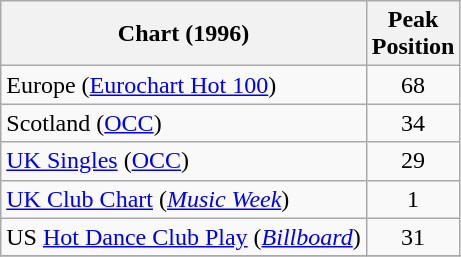<table class="wikitable">
<tr>
<th>Chart (1996)</th>
<th>Peak<br>Position</th>
</tr>
<tr>
<td>Europe (<a href='#'>Eurochart Hot 100</a>)</td>
<td align="center">68</td>
</tr>
<tr>
<td>Scotland (<a href='#'>OCC</a>)</td>
<td align="center">34</td>
</tr>
<tr>
<td><a href='#'>UK Singles</a> (<a href='#'>OCC</a>)</td>
<td align="center">29</td>
</tr>
<tr>
<td><a href='#'>UK Club Chart</a> (<em><a href='#'>Music Week</a></em>)</td>
<td align="center">1</td>
</tr>
<tr>
<td>US <a href='#'>Hot Dance Club Play</a> (<em><a href='#'>Billboard</a></em>)</td>
<td align="center">31</td>
</tr>
<tr>
</tr>
</table>
